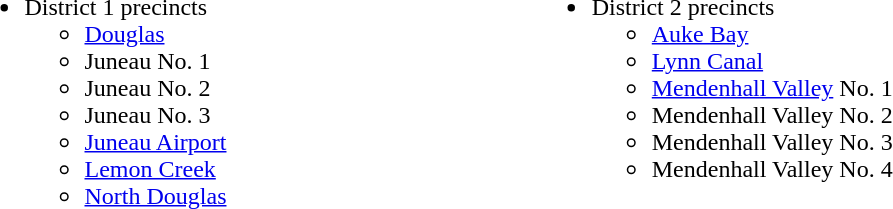<table style="width:60%;">
<tr valign=top>
<td style="width:30%;"><br><ul><li>District 1 precincts<ul><li><a href='#'>Douglas</a></li><li>Juneau No. 1</li><li>Juneau No. 2</li><li>Juneau No. 3</li><li><a href='#'>Juneau Airport</a></li><li><a href='#'>Lemon Creek</a></li><li><a href='#'>North Douglas</a></li></ul></li></ul></td>
<td style="width:30%;"><br><ul><li>District 2 precincts<ul><li><a href='#'>Auke Bay</a></li><li><a href='#'>Lynn Canal</a></li><li><a href='#'>Mendenhall Valley</a> No. 1</li><li>Mendenhall Valley No. 2</li><li>Mendenhall Valley No. 3</li><li>Mendenhall Valley No. 4</li></ul></li></ul></td>
</tr>
</table>
